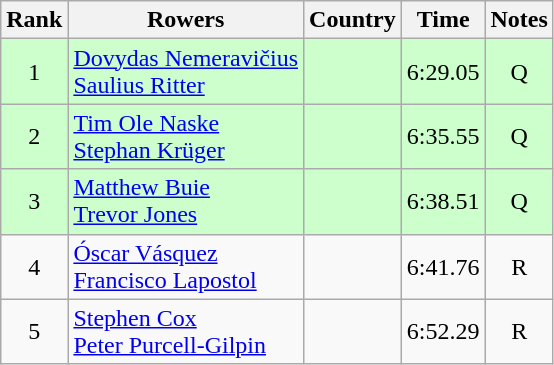<table class="wikitable" style="text-align:center">
<tr>
<th>Rank</th>
<th>Rowers</th>
<th>Country</th>
<th>Time</th>
<th>Notes</th>
</tr>
<tr bgcolor=ccffcc>
<td>1</td>
<td align="left"><a href='#'>Dovydas Nemeravičius</a><br><a href='#'>Saulius Ritter</a></td>
<td align="left"></td>
<td>6:29.05</td>
<td>Q</td>
</tr>
<tr bgcolor=ccffcc>
<td>2</td>
<td align="left"><a href='#'>Tim Ole Naske</a><br><a href='#'>Stephan Krüger</a></td>
<td align="left"></td>
<td>6:35.55</td>
<td>Q</td>
</tr>
<tr bgcolor=ccffcc>
<td>3</td>
<td align="left"><a href='#'>Matthew Buie</a><br><a href='#'>Trevor Jones</a></td>
<td align="left"></td>
<td>6:38.51</td>
<td>Q</td>
</tr>
<tr>
<td>4</td>
<td align="left"><a href='#'>Óscar Vásquez</a><br><a href='#'>Francisco Lapostol</a></td>
<td align="left"></td>
<td>6:41.76</td>
<td>R</td>
</tr>
<tr>
<td>5</td>
<td align="left"><a href='#'>Stephen Cox</a><br><a href='#'>Peter Purcell-Gilpin</a></td>
<td align="left"></td>
<td>6:52.29</td>
<td>R</td>
</tr>
</table>
